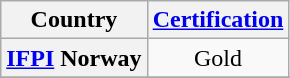<table class="wikitable plainrowheaders sortable" style="text-align:center;">
<tr>
<th scope="col">Country</th>
<th scope="col"><a href='#'>Certification</a></th>
</tr>
<tr>
<th scope="row"><a href='#'>IFPI</a> Norway</th>
<td>Gold</td>
</tr>
<tr>
</tr>
</table>
